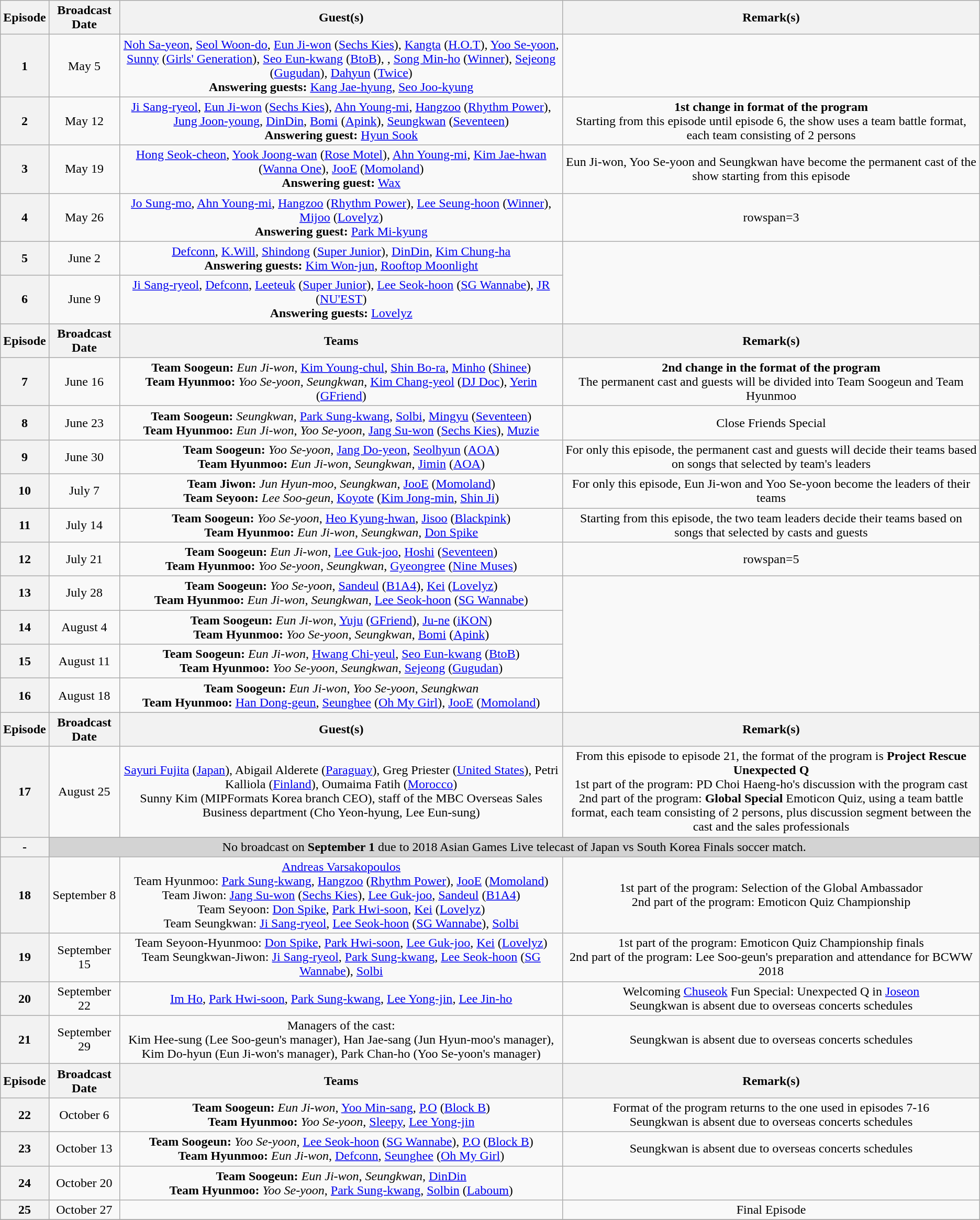<table class=wikitable style=text-align:center>
<tr>
<th>Episode</th>
<th>Broadcast Date</th>
<th>Guest(s)</th>
<th>Remark(s)</th>
</tr>
<tr>
<th>1</th>
<td>May 5</td>
<td><a href='#'>Noh Sa-yeon</a>, <a href='#'>Seol Woon-do</a>, <a href='#'>Eun Ji-won</a> (<a href='#'>Sechs Kies</a>), <a href='#'>Kangta</a> (<a href='#'>H.O.T</a>), <a href='#'>Yoo Se-yoon</a>, <a href='#'>Sunny</a> (<a href='#'>Girls' Generation</a>), <a href='#'>Seo Eun-kwang</a> (<a href='#'>BtoB</a>), , <a href='#'>Song Min-ho</a> (<a href='#'>Winner</a>), <a href='#'>Sejeong</a> (<a href='#'>Gugudan</a>), <a href='#'>Dahyun</a> (<a href='#'>Twice</a>)<br><strong>Answering guests:</strong> <a href='#'>Kang Jae-hyung</a>, <a href='#'>Seo Joo-kyung</a></td>
<td></td>
</tr>
<tr>
<th>2</th>
<td>May 12</td>
<td><a href='#'>Ji Sang-ryeol</a>, <a href='#'>Eun Ji-won</a> (<a href='#'>Sechs Kies</a>), <a href='#'>Ahn Young-mi</a>, <a href='#'>Hangzoo</a> (<a href='#'>Rhythm Power</a>), <a href='#'>Jung Joon-young</a>, <a href='#'>DinDin</a>, <a href='#'>Bomi</a> (<a href='#'>Apink</a>), <a href='#'>Seungkwan</a> (<a href='#'>Seventeen</a>)<br><strong>Answering guest:</strong> <a href='#'>Hyun Sook</a></td>
<td><strong>1st change in format of the program</strong><br>Starting from this episode until episode 6, the show uses a team battle format, each team consisting of 2 persons</td>
</tr>
<tr>
<th>3</th>
<td>May 19</td>
<td><a href='#'>Hong Seok-cheon</a>, <a href='#'>Yook Joong-wan</a> (<a href='#'>Rose Motel</a>), <a href='#'>Ahn Young-mi</a>, <a href='#'>Kim Jae-hwan</a> (<a href='#'>Wanna One</a>), <a href='#'>JooE</a> (<a href='#'>Momoland</a>)<br><strong>Answering guest:</strong> <a href='#'>Wax</a></td>
<td>Eun Ji-won, Yoo Se-yoon and Seungkwan have become the permanent cast of the show starting from this episode</td>
</tr>
<tr>
<th>4</th>
<td>May 26</td>
<td><a href='#'>Jo Sung-mo</a>, <a href='#'>Ahn Young-mi</a>, <a href='#'>Hangzoo</a> (<a href='#'>Rhythm Power</a>), <a href='#'>Lee Seung-hoon</a> (<a href='#'>Winner</a>), <a href='#'>Mijoo</a> (<a href='#'>Lovelyz</a>)<br><strong>Answering guest:</strong> <a href='#'>Park Mi-kyung</a></td>
<td>rowspan=3 </td>
</tr>
<tr>
<th>5</th>
<td>June 2</td>
<td><a href='#'>Defconn</a>, <a href='#'>K.Will</a>, <a href='#'>Shindong</a> (<a href='#'>Super Junior</a>), <a href='#'>DinDin</a>, <a href='#'>Kim Chung-ha</a><br><strong>Answering guests:</strong> <a href='#'>Kim Won-jun</a>, <a href='#'>Rooftop Moonlight</a></td>
</tr>
<tr>
<th>6</th>
<td>June 9</td>
<td><a href='#'>Ji Sang-ryeol</a>, <a href='#'>Defconn</a>, <a href='#'>Leeteuk</a> (<a href='#'>Super Junior</a>), <a href='#'>Lee Seok-hoon</a> (<a href='#'>SG Wannabe</a>), <a href='#'>JR</a> (<a href='#'>NU'EST</a>)<br><strong>Answering guests:</strong> <a href='#'>Lovelyz</a></td>
</tr>
<tr>
<th>Episode</th>
<th>Broadcast Date</th>
<th>Teams</th>
<th>Remark(s)</th>
</tr>
<tr>
<th>7</th>
<td>June 16</td>
<td><strong>Team Soogeun:</strong> <em>Eun Ji-won</em>, <a href='#'>Kim Young-chul</a>, <a href='#'>Shin Bo-ra</a>, <a href='#'>Minho</a> (<a href='#'>Shinee</a>)<br><strong>Team Hyunmoo:</strong> <em>Yoo Se-yoon</em>, <em>Seungkwan</em>, <a href='#'>Kim Chang-yeol</a> (<a href='#'>DJ Doc</a>), <a href='#'>Yerin</a> (<a href='#'>GFriend</a>)</td>
<td><strong>2nd change in the format of the program</strong><br>The permanent cast and guests will be divided into Team Soogeun and Team Hyunmoo</td>
</tr>
<tr style=text-align:center>
<th>8</th>
<td>June 23</td>
<td><strong>Team Soogeun:</strong> <em>Seungkwan</em>, <a href='#'>Park Sung-kwang</a>, <a href='#'>Solbi</a>, <a href='#'>Mingyu</a> (<a href='#'>Seventeen</a>)<br><strong>Team Hyunmoo:</strong> <em>Eun Ji-won</em>, <em>Yoo Se-yoon</em>, <a href='#'>Jang Su-won</a> (<a href='#'>Sechs Kies</a>), <a href='#'>Muzie</a></td>
<td>Close Friends Special</td>
</tr>
<tr>
<th>9</th>
<td>June 30</td>
<td><strong>Team Soogeun:</strong> <em>Yoo Se-yoon</em>, <a href='#'>Jang Do-yeon</a>, <a href='#'>Seolhyun</a> (<a href='#'>AOA</a>)<br><strong>Team Hyunmoo:</strong> <em>Eun Ji-won</em>, <em>Seungkwan</em>, <a href='#'>Jimin</a> (<a href='#'>AOA</a>)</td>
<td>For only this episode, the permanent cast and guests will decide their teams based on songs that selected by team's leaders</td>
</tr>
<tr>
<th>10</th>
<td>July 7</td>
<td><strong>Team Jiwon:</strong> <em>Jun Hyun-moo</em>, <em>Seungkwan</em>, <a href='#'>JooE</a> (<a href='#'>Momoland</a>)<br><strong>Team Seyoon:</strong> <em>Lee Soo-geun</em>, <a href='#'>Koyote</a> (<a href='#'>Kim Jong-min</a>, <a href='#'>Shin Ji</a>)</td>
<td>For only this episode, Eun Ji-won and Yoo Se-yoon become the leaders of their teams</td>
</tr>
<tr>
<th>11</th>
<td>July 14</td>
<td><strong>Team Soogeun:</strong> <em>Yoo Se-yoon</em>, <a href='#'>Heo Kyung-hwan</a>, <a href='#'>Jisoo</a> (<a href='#'>Blackpink</a>)<br><strong>Team Hyunmoo:</strong> <em>Eun Ji-won</em>, <em>Seungkwan</em>, <a href='#'>Don Spike</a></td>
<td>Starting from this episode, the two team leaders decide their teams based on songs that selected by casts and guests</td>
</tr>
<tr>
<th>12</th>
<td>July 21</td>
<td><strong>Team Soogeun:</strong> <em>Eun Ji-won</em>, <a href='#'>Lee Guk-joo</a>, <a href='#'>Hoshi</a> (<a href='#'>Seventeen</a>)<br><strong>Team Hyunmoo:</strong> <em>Yoo Se-yoon</em>, <em>Seungkwan</em>, <a href='#'>Gyeongree</a> (<a href='#'>Nine Muses</a>)</td>
<td>rowspan=5 </td>
</tr>
<tr>
<th>13</th>
<td>July 28</td>
<td><strong>Team Soogeun:</strong> <em>Yoo Se-yoon</em>, <a href='#'>Sandeul</a> (<a href='#'>B1A4</a>), <a href='#'>Kei</a> (<a href='#'>Lovelyz</a>) <br><strong>Team Hyunmoo:</strong> <em>Eun Ji-won</em>, <em>Seungkwan</em>, <a href='#'>Lee Seok-hoon</a> (<a href='#'>SG Wannabe</a>)</td>
</tr>
<tr>
<th>14</th>
<td>August 4</td>
<td><strong>Team Soogeun:</strong> <em>Eun Ji-won</em>, <a href='#'>Yuju</a> (<a href='#'>GFriend</a>), <a href='#'>Ju-ne</a> (<a href='#'>iKON</a>) <br><strong>Team Hyunmoo:</strong> <em>Yoo Se-yoon</em>, <em>Seungkwan</em>, <a href='#'>Bomi</a> (<a href='#'>Apink</a>)</td>
</tr>
<tr>
<th>15</th>
<td>August 11</td>
<td><strong>Team Soogeun:</strong> <em>Eun Ji-won</em>, <a href='#'>Hwang Chi-yeul</a>, <a href='#'>Seo Eun-kwang</a> (<a href='#'>BtoB</a>) <br><strong>Team Hyunmoo:</strong> <em>Yoo Se-yoon</em>, <em>Seungkwan</em>, <a href='#'>Sejeong</a> (<a href='#'>Gugudan</a>)</td>
</tr>
<tr>
<th>16</th>
<td>August 18</td>
<td><strong>Team Soogeun:</strong> <em>Eun Ji-won</em>, <em>Yoo Se-yoon</em>, <em>Seungkwan</em><br><strong>Team Hyunmoo:</strong> <a href='#'>Han Dong-geun</a>, <a href='#'>Seunghee</a> (<a href='#'>Oh My Girl</a>), <a href='#'>JooE</a> (<a href='#'>Momoland</a>)</td>
</tr>
<tr>
<th>Episode</th>
<th>Broadcast Date</th>
<th>Guest(s)</th>
<th>Remark(s)</th>
</tr>
<tr>
<th>17</th>
<td>August 25</td>
<td><a href='#'>Sayuri Fujita</a> (<a href='#'>Japan</a>), Abigail Alderete (<a href='#'>Paraguay</a>), Greg Priester (<a href='#'>United States</a>), Petri Kalliola (<a href='#'>Finland</a>), Oumaima Fatih (<a href='#'>Morocco</a>)<br>Sunny Kim (MIPFormats Korea branch CEO), staff of the MBC Overseas Sales Business department (Cho Yeon-hyung, Lee Eun-sung)</td>
<td>From this episode to episode 21, the format of the program is <strong>Project Rescue Unexpected Q</strong><br>1st part of the program: PD Choi Haeng-ho's discussion with the program cast<br>2nd part of the program: <strong>Global Special</strong> Emoticon Quiz, using a team battle format, each team consisting of 2 persons, plus discussion segment between the cast and the sales professionals</td>
</tr>
<tr>
<th>-</th>
<td colspan=3 style=background:Lightgray>No broadcast on <strong>September 1</strong> due to 2018 Asian Games Live telecast of Japan vs South Korea Finals soccer match.</td>
</tr>
<tr>
<th>18</th>
<td>September 8</td>
<td><a href='#'>Andreas Varsakopoulos</a><br>Team Hyunmoo: <a href='#'>Park Sung-kwang</a>, <a href='#'>Hangzoo</a> (<a href='#'>Rhythm Power</a>), <a href='#'>JooE</a> (<a href='#'>Momoland</a>)<br>Team Jiwon: <a href='#'>Jang Su-won</a> (<a href='#'>Sechs Kies</a>), <a href='#'>Lee Guk-joo</a>, <a href='#'>Sandeul</a> (<a href='#'>B1A4</a>)<br>Team Seyoon: <a href='#'>Don Spike</a>, <a href='#'>Park Hwi-soon</a>, <a href='#'>Kei</a> (<a href='#'>Lovelyz</a>)<br>Team Seungkwan: <a href='#'>Ji Sang-ryeol</a>, <a href='#'>Lee Seok-hoon</a> (<a href='#'>SG Wannabe</a>), <a href='#'>Solbi</a></td>
<td>1st part of the program: Selection of the Global Ambassador<br>2nd part of the program: Emoticon Quiz Championship</td>
</tr>
<tr>
<th>19</th>
<td>September 15</td>
<td>Team Seyoon-Hyunmoo: <a href='#'>Don Spike</a>, <a href='#'>Park Hwi-soon</a>, <a href='#'>Lee Guk-joo</a>, <a href='#'>Kei</a> (<a href='#'>Lovelyz</a>)<br>Team Seungkwan-Jiwon: <a href='#'>Ji Sang-ryeol</a>, <a href='#'>Park Sung-kwang</a>, <a href='#'>Lee Seok-hoon</a> (<a href='#'>SG Wannabe</a>), <a href='#'>Solbi</a></td>
<td>1st part of the program: Emoticon Quiz Championship finals<br>2nd part of the program: Lee Soo-geun's preparation and attendance for BCWW 2018</td>
</tr>
<tr>
<th>20</th>
<td>September 22</td>
<td><a href='#'>Im Ho</a>, <a href='#'>Park Hwi-soon</a>, <a href='#'>Park Sung-kwang</a>, <a href='#'>Lee Yong-jin</a>, <a href='#'>Lee Jin-ho</a></td>
<td>Welcoming <a href='#'>Chuseok</a> Fun Special: Unexpected Q in <a href='#'>Joseon</a><br>Seungkwan is absent due to overseas concerts schedules</td>
</tr>
<tr>
<th>21</th>
<td>September 29</td>
<td>Managers of the cast:<br>Kim Hee-sung (Lee Soo-geun's manager), Han Jae-sang (Jun Hyun-moo's manager), Kim Do-hyun (Eun Ji-won's manager), Park Chan-ho (Yoo Se-yoon's manager)</td>
<td>Seungkwan is absent due to overseas concerts schedules</td>
</tr>
<tr>
<th>Episode</th>
<th>Broadcast Date</th>
<th>Teams</th>
<th>Remark(s)</th>
</tr>
<tr>
<th>22</th>
<td>October 6</td>
<td><strong>Team Soogeun:</strong> <em>Eun Ji-won</em>, <a href='#'>Yoo Min-sang</a>, <a href='#'>P.O</a> (<a href='#'>Block B</a>)<br><strong>Team Hyunmoo:</strong> <em>Yoo Se-yoon</em>, <a href='#'>Sleepy</a>, <a href='#'>Lee Yong-jin</a></td>
<td>Format of the program returns to the one used in episodes 7-16<br>Seungkwan is absent due to overseas concerts schedules</td>
</tr>
<tr>
<th>23</th>
<td>October 13</td>
<td><strong>Team Soogeun:</strong> <em>Yoo Se-yoon</em>, <a href='#'>Lee Seok-hoon</a> (<a href='#'>SG Wannabe</a>), <a href='#'>P.O</a> (<a href='#'>Block B</a>)<br><strong>Team Hyunmoo:</strong> <em>Eun Ji-won</em>, <a href='#'>Defconn</a>, <a href='#'>Seunghee</a> (<a href='#'>Oh My Girl</a>)</td>
<td>Seungkwan is absent due to overseas concerts schedules</td>
</tr>
<tr>
<th>24</th>
<td>October 20</td>
<td><strong>Team Soogeun:</strong> <em>Eun Ji-won</em>, <em>Seungkwan</em>, <a href='#'>DinDin</a><br><strong>Team Hyunmoo:</strong> <em>Yoo Se-yoon</em>, <a href='#'>Park Sung-kwang</a>, <a href='#'>Solbin</a> (<a href='#'>Laboum</a>)</td>
<td></td>
</tr>
<tr>
<th>25</th>
<td>October 27</td>
<td></td>
<td>Final Episode</td>
</tr>
<tr>
</tr>
</table>
